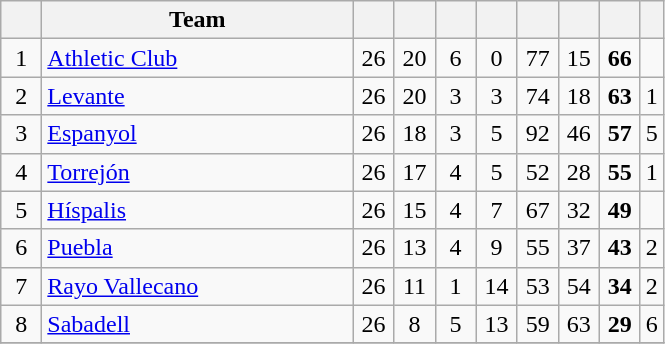<table class="wikitable" style="text-align: center;">
<tr>
<th width=20></th>
<th width=200>Team</th>
<th width=20></th>
<th width=20></th>
<th width=20></th>
<th width=20></th>
<th width=20></th>
<th width=20></th>
<th width=20></th>
<th></th>
</tr>
<tr>
<td>1</td>
<td align="left"><a href='#'>Athletic Club</a></td>
<td>26</td>
<td>20</td>
<td>6</td>
<td>0</td>
<td>77</td>
<td>15</td>
<td><strong>66</strong></td>
<td></td>
</tr>
<tr>
<td>2</td>
<td align="left"><a href='#'>Levante</a></td>
<td>26</td>
<td>20</td>
<td>3</td>
<td>3</td>
<td>74</td>
<td>18</td>
<td><strong>63</strong></td>
<td>1</td>
</tr>
<tr>
<td>3</td>
<td align="left"><a href='#'>Espanyol</a></td>
<td>26</td>
<td>18</td>
<td>3</td>
<td>5</td>
<td>92</td>
<td>46</td>
<td><strong>57</strong></td>
<td>5</td>
</tr>
<tr>
<td>4</td>
<td align="left"><a href='#'>Torrejón</a></td>
<td>26</td>
<td>17</td>
<td>4</td>
<td>5</td>
<td>52</td>
<td>28</td>
<td><strong>55</strong></td>
<td>1</td>
</tr>
<tr>
<td>5</td>
<td align="left"><a href='#'>Híspalis</a></td>
<td>26</td>
<td>15</td>
<td>4</td>
<td>7</td>
<td>67</td>
<td>32</td>
<td><strong>49</strong></td>
<td></td>
</tr>
<tr>
<td>6</td>
<td align="left"><a href='#'>Puebla</a></td>
<td>26</td>
<td>13</td>
<td>4</td>
<td>9</td>
<td>55</td>
<td>37</td>
<td><strong>43</strong></td>
<td>2</td>
</tr>
<tr>
<td>7</td>
<td align="left"><a href='#'>Rayo Vallecano</a></td>
<td>26</td>
<td>11</td>
<td>1</td>
<td>14</td>
<td>53</td>
<td>54</td>
<td><strong>34</strong></td>
<td>2</td>
</tr>
<tr>
<td>8</td>
<td align="left"><a href='#'>Sabadell</a></td>
<td>26</td>
<td>8</td>
<td>5</td>
<td>13</td>
<td>59</td>
<td>63</td>
<td><strong>29</strong></td>
<td>6</td>
</tr>
<tr>
</tr>
</table>
